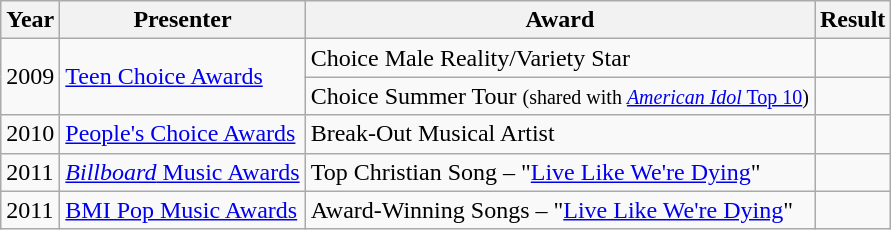<table class="wikitable">
<tr>
<th>Year</th>
<th>Presenter</th>
<th>Award</th>
<th>Result</th>
</tr>
<tr>
<td rowspan="2">2009</td>
<td rowspan="2"><a href='#'>Teen Choice Awards</a></td>
<td>Choice Male Reality/Variety Star</td>
<td></td>
</tr>
<tr>
<td>Choice Summer Tour <small>(shared with <a href='#'><em>American Idol</em> Top 10</a>)</small></td>
<td></td>
</tr>
<tr>
<td>2010</td>
<td><a href='#'>People's Choice Awards</a></td>
<td>Break-Out Musical Artist</td>
<td></td>
</tr>
<tr>
<td>2011</td>
<td><a href='#'><em>Billboard</em> Music Awards</a></td>
<td>Top Christian Song – "<a href='#'>Live Like We're Dying</a>"</td>
<td></td>
</tr>
<tr>
<td>2011</td>
<td><a href='#'>BMI Pop Music Awards</a></td>
<td>Award-Winning Songs – "<a href='#'>Live Like We're Dying</a>"</td>
<td></td>
</tr>
</table>
